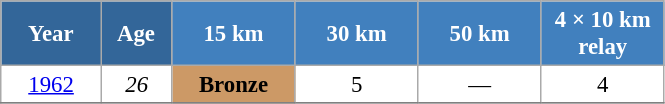<table class="wikitable" style="font-size:95%; text-align:center; border:grey solid 1px; border-collapse:collapse; background:#ffffff;">
<tr>
<th style="background-color:#369; color:white; width:60px;"> Year </th>
<th style="background-color:#369; color:white; width:40px;"> Age </th>
<th style="background-color:#4180be; color:white; width:75px;"> 15 km </th>
<th style="background-color:#4180be; color:white; width:75px;"> 30 km </th>
<th style="background-color:#4180be; color:white; width:75px;"> 50 km </th>
<th style="background-color:#4180be; color:white; width:75px;"> 4 × 10 km <br> relay </th>
</tr>
<tr>
<td><a href='#'>1962</a></td>
<td><em>26</em></td>
<td bgcolor="cc9966"><strong>Bronze</strong></td>
<td>5</td>
<td>—</td>
<td>4</td>
</tr>
<tr>
</tr>
</table>
